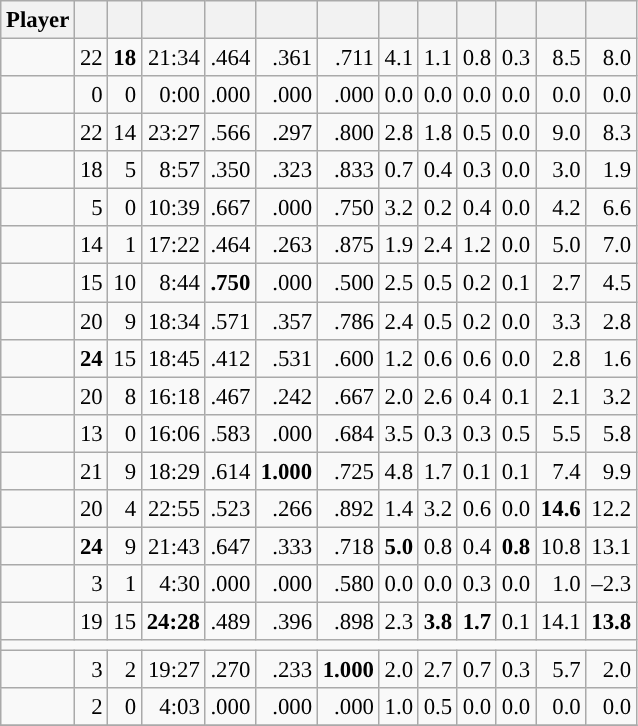<table class="wikitable sortable" style="font-size:95%; text-align:right;">
<tr>
<th>Player</th>
<th></th>
<th></th>
<th></th>
<th></th>
<th></th>
<th></th>
<th></th>
<th></th>
<th></th>
<th></th>
<th></th>
<th></th>
</tr>
<tr>
<td><strong></strong></td>
<td>22</td>
<td><strong>18</strong></td>
<td>21:34</td>
<td>.464</td>
<td>.361</td>
<td>.711</td>
<td>4.1</td>
<td>1.1</td>
<td>0.8</td>
<td>0.3</td>
<td>8.5</td>
<td>8.0</td>
</tr>
<tr>
<td><strong></strong></td>
<td>0</td>
<td>0</td>
<td>0:00</td>
<td>.000</td>
<td>.000</td>
<td>.000</td>
<td>0.0</td>
<td>0.0</td>
<td>0.0</td>
<td>0.0</td>
<td>0.0</td>
<td>0.0</td>
</tr>
<tr>
<td><strong></strong></td>
<td>22</td>
<td>14</td>
<td>23:27</td>
<td>.566</td>
<td>.297</td>
<td>.800</td>
<td>2.8</td>
<td>1.8</td>
<td>0.5</td>
<td>0.0</td>
<td>9.0</td>
<td>8.3</td>
</tr>
<tr>
<td><strong></strong></td>
<td>18</td>
<td>5</td>
<td>8:57</td>
<td>.350</td>
<td>.323</td>
<td>.833</td>
<td>0.7</td>
<td>0.4</td>
<td>0.3</td>
<td>0.0</td>
<td>3.0</td>
<td>1.9</td>
</tr>
<tr>
<td><strong></strong></td>
<td>5</td>
<td>0</td>
<td>10:39</td>
<td>.667</td>
<td>.000</td>
<td>.750</td>
<td>3.2</td>
<td>0.2</td>
<td>0.4</td>
<td>0.0</td>
<td>4.2</td>
<td>6.6</td>
</tr>
<tr>
<td><strong></strong></td>
<td>14</td>
<td>1</td>
<td>17:22</td>
<td>.464</td>
<td>.263</td>
<td>.875</td>
<td>1.9</td>
<td>2.4</td>
<td>1.2</td>
<td>0.0</td>
<td>5.0</td>
<td>7.0</td>
</tr>
<tr>
<td><strong></strong></td>
<td>15</td>
<td>10</td>
<td>8:44</td>
<td><strong>.750</strong></td>
<td>.000</td>
<td>.500</td>
<td>2.5</td>
<td>0.5</td>
<td>0.2</td>
<td>0.1</td>
<td>2.7</td>
<td>4.5</td>
</tr>
<tr>
<td><strong></strong></td>
<td>20</td>
<td>9</td>
<td>18:34</td>
<td>.571</td>
<td>.357</td>
<td>.786</td>
<td>2.4</td>
<td>0.5</td>
<td>0.2</td>
<td>0.0</td>
<td>3.3</td>
<td>2.8</td>
</tr>
<tr>
<td><strong></strong></td>
<td><strong>24</strong></td>
<td>15</td>
<td>18:45</td>
<td>.412</td>
<td>.531</td>
<td>.600</td>
<td>1.2</td>
<td>0.6</td>
<td>0.6</td>
<td>0.0</td>
<td>2.8</td>
<td>1.6</td>
</tr>
<tr>
<td><strong></strong></td>
<td>20</td>
<td>8</td>
<td>16:18</td>
<td>.467</td>
<td>.242</td>
<td>.667</td>
<td>2.0</td>
<td>2.6</td>
<td>0.4</td>
<td>0.1</td>
<td>2.1</td>
<td>3.2</td>
</tr>
<tr>
<td><strong></strong></td>
<td>13</td>
<td>0</td>
<td>16:06</td>
<td>.583</td>
<td>.000</td>
<td>.684</td>
<td>3.5</td>
<td>0.3</td>
<td>0.3</td>
<td>0.5</td>
<td>5.5</td>
<td>5.8</td>
</tr>
<tr>
<td><strong></strong></td>
<td>21</td>
<td>9</td>
<td>18:29</td>
<td>.614</td>
<td><strong>1.000</strong></td>
<td>.725</td>
<td>4.8</td>
<td>1.7</td>
<td>0.1</td>
<td>0.1</td>
<td>7.4</td>
<td>9.9</td>
</tr>
<tr>
<td><strong></strong></td>
<td>20</td>
<td>4</td>
<td>22:55</td>
<td>.523</td>
<td>.266</td>
<td>.892</td>
<td>1.4</td>
<td>3.2</td>
<td>0.6</td>
<td>0.0</td>
<td><strong>14.6</strong></td>
<td>12.2</td>
</tr>
<tr>
<td><strong></strong></td>
<td><strong>24</strong></td>
<td>9</td>
<td>21:43</td>
<td>.647</td>
<td>.333</td>
<td>.718</td>
<td><strong>5.0</strong></td>
<td>0.8</td>
<td>0.4</td>
<td><strong>0.8</strong></td>
<td>10.8</td>
<td>13.1</td>
</tr>
<tr>
<td><strong></strong></td>
<td>3</td>
<td>1</td>
<td>4:30</td>
<td>.000</td>
<td>.000</td>
<td>.580</td>
<td>0.0</td>
<td>0.0</td>
<td>0.3</td>
<td>0.0</td>
<td>1.0</td>
<td>–2.3</td>
</tr>
<tr>
<td><strong></strong></td>
<td>19</td>
<td>15</td>
<td><strong>24:28</strong></td>
<td>.489</td>
<td>.396</td>
<td>.898</td>
<td>2.3</td>
<td><strong>3.8</strong></td>
<td><strong>1.7</strong></td>
<td>0.1</td>
<td>14.1</td>
<td><strong>13.8</strong></td>
</tr>
<tr class="sortbottom">
<td colspan=13></td>
</tr>
<tr>
<td><em></em></td>
<td>3</td>
<td>2</td>
<td>19:27</td>
<td>.270</td>
<td>.233</td>
<td><strong>1.000</strong></td>
<td>2.0</td>
<td>2.7</td>
<td>0.7</td>
<td>0.3</td>
<td>5.7</td>
<td>2.0</td>
</tr>
<tr>
<td><em></em></td>
<td>2</td>
<td>0</td>
<td>4:03</td>
<td>.000</td>
<td>.000</td>
<td>.000</td>
<td>1.0</td>
<td>0.5</td>
<td>0.0</td>
<td>0.0</td>
<td>0.0</td>
<td>0.0</td>
</tr>
<tr>
</tr>
</table>
